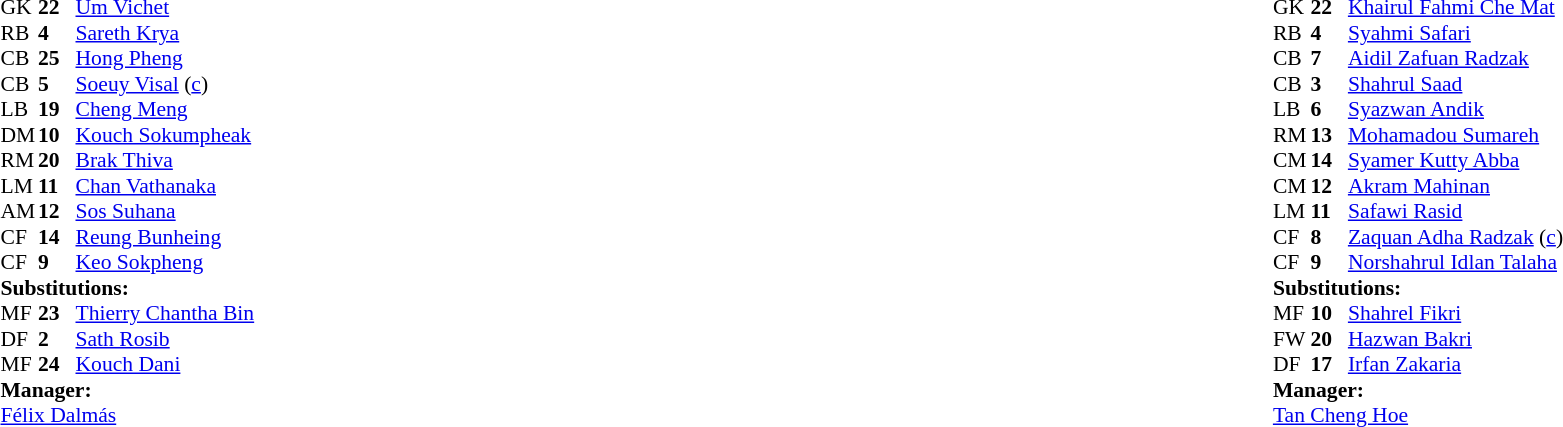<table width="100%">
<tr>
<td valign="top" width="40%"><br><table style="font-size:90%;" cellspacing="0" cellpadding="0">
<tr>
<th width="25"></th>
<th width="25"></th>
</tr>
<tr>
<td>GK</td>
<td><strong>22</strong></td>
<td><a href='#'>Um Vichet</a></td>
</tr>
<tr>
<td>RB</td>
<td><strong>4</strong></td>
<td><a href='#'>Sareth Krya</a></td>
</tr>
<tr>
<td>CB</td>
<td><strong>25</strong></td>
<td><a href='#'>Hong Pheng</a></td>
<td></td>
</tr>
<tr>
<td>CB</td>
<td><strong>5</strong></td>
<td><a href='#'>Soeuy Visal</a> (<a href='#'>c</a>)</td>
</tr>
<tr>
<td>LB</td>
<td><strong>19</strong></td>
<td><a href='#'>Cheng Meng</a></td>
<td></td>
<td></td>
</tr>
<tr>
<td>DM</td>
<td><strong>10</strong></td>
<td><a href='#'>Kouch Sokumpheak</a></td>
</tr>
<tr>
<td>RM</td>
<td><strong>20</strong></td>
<td><a href='#'>Brak Thiva</a></td>
</tr>
<tr>
<td>LM</td>
<td><strong>11</strong></td>
<td><a href='#'>Chan Vathanaka</a></td>
</tr>
<tr>
<td>AM</td>
<td><strong>12</strong></td>
<td><a href='#'>Sos Suhana</a></td>
<td></td>
<td></td>
</tr>
<tr>
<td>CF</td>
<td><strong>14</strong></td>
<td><a href='#'>Reung Bunheing</a></td>
</tr>
<tr>
<td>CF</td>
<td><strong>9</strong></td>
<td><a href='#'>Keo Sokpheng</a></td>
<td></td>
<td></td>
</tr>
<tr>
<td colspan=3><strong>Substitutions:</strong></td>
</tr>
<tr>
<td>MF</td>
<td><strong>23</strong></td>
<td><a href='#'>Thierry Chantha Bin</a></td>
<td></td>
<td></td>
</tr>
<tr>
<td>DF</td>
<td><strong>2</strong></td>
<td><a href='#'>Sath Rosib</a></td>
<td></td>
<td></td>
</tr>
<tr>
<td>MF</td>
<td><strong>24</strong></td>
<td><a href='#'>Kouch Dani</a></td>
<td></td>
<td></td>
</tr>
<tr>
<td colspan=3><strong>Manager:</strong></td>
</tr>
<tr>
<td colspan=4> <a href='#'>Félix Dalmás</a></td>
</tr>
</table>
</td>
<td valign="top"></td>
<td valign="top" width="50%"><br><table style="font-size:90%;" cellspacing="0" cellpadding="0" align="center">
<tr>
<th width=25></th>
<th width=25></th>
</tr>
<tr>
<td>GK</td>
<td><strong>22</strong></td>
<td><a href='#'>Khairul Fahmi Che Mat</a></td>
</tr>
<tr>
<td>RB</td>
<td><strong>4</strong></td>
<td><a href='#'>Syahmi Safari</a></td>
</tr>
<tr>
<td>CB</td>
<td><strong>7</strong></td>
<td><a href='#'>Aidil Zafuan Radzak</a></td>
</tr>
<tr>
<td>CB</td>
<td><strong>3</strong></td>
<td><a href='#'>Shahrul Saad</a></td>
</tr>
<tr>
<td>LB</td>
<td><strong>6</strong></td>
<td><a href='#'>Syazwan Andik</a></td>
</tr>
<tr>
<td>RM</td>
<td><strong>13</strong></td>
<td><a href='#'>Mohamadou Sumareh</a></td>
</tr>
<tr>
<td>CM</td>
<td><strong>14</strong></td>
<td><a href='#'>Syamer Kutty Abba</a></td>
</tr>
<tr>
<td>CM</td>
<td><strong>12</strong></td>
<td><a href='#'>Akram Mahinan</a></td>
<td></td>
<td></td>
</tr>
<tr>
<td>LM</td>
<td><strong>11</strong></td>
<td><a href='#'>Safawi Rasid</a></td>
</tr>
<tr>
<td>CF</td>
<td><strong>8</strong></td>
<td><a href='#'>Zaquan Adha Radzak</a> (<a href='#'>c</a>)</td>
<td></td>
<td></td>
</tr>
<tr>
<td>CF</td>
<td><strong>9</strong></td>
<td><a href='#'>Norshahrul Idlan Talaha</a></td>
<td></td>
<td></td>
</tr>
<tr>
<td colspan=3><strong>Substitutions:</strong></td>
</tr>
<tr>
<td>MF</td>
<td><strong>10</strong></td>
<td><a href='#'>Shahrel Fikri</a></td>
<td></td>
<td></td>
</tr>
<tr>
<td>FW</td>
<td><strong>20</strong></td>
<td><a href='#'>Hazwan Bakri</a></td>
<td></td>
<td></td>
</tr>
<tr>
<td>DF</td>
<td><strong>17</strong></td>
<td><a href='#'>Irfan Zakaria</a></td>
<td></td>
<td></td>
</tr>
<tr>
<td colspan=3><strong>Manager:</strong></td>
</tr>
<tr>
<td colspan=4><a href='#'>Tan Cheng Hoe</a></td>
</tr>
</table>
</td>
</tr>
</table>
